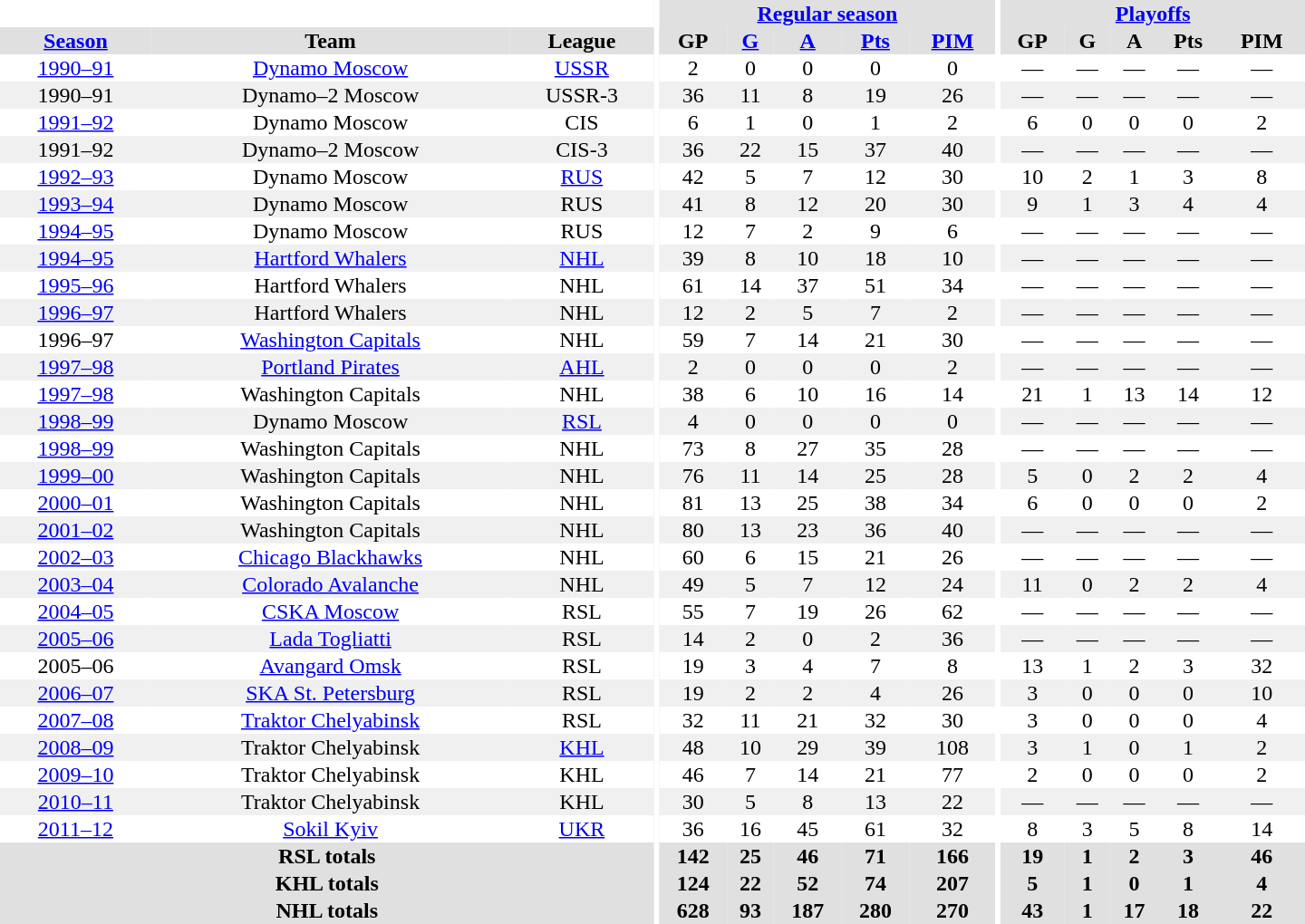<table border="0" cellpadding="1" cellspacing="0" style="text-align:center; width:60em">
<tr bgcolor="#e0e0e0">
<th colspan="3" bgcolor="#ffffff"></th>
<th rowspan="100" bgcolor="#ffffff"></th>
<th colspan="5"><a href='#'>Regular season</a></th>
<th rowspan="100" bgcolor="#ffffff"></th>
<th colspan="5"><a href='#'>Playoffs</a></th>
</tr>
<tr bgcolor="#e0e0e0">
<th><a href='#'>Season</a></th>
<th>Team</th>
<th>League</th>
<th>GP</th>
<th><a href='#'>G</a></th>
<th><a href='#'>A</a></th>
<th><a href='#'>Pts</a></th>
<th><a href='#'>PIM</a></th>
<th>GP</th>
<th>G</th>
<th>A</th>
<th>Pts</th>
<th>PIM</th>
</tr>
<tr>
<td><a href='#'>1990–91</a></td>
<td><a href='#'>Dynamo Moscow</a></td>
<td><a href='#'>USSR</a></td>
<td>2</td>
<td>0</td>
<td>0</td>
<td>0</td>
<td>0</td>
<td>—</td>
<td>—</td>
<td>—</td>
<td>—</td>
<td>—</td>
</tr>
<tr bgcolor="#f0f0f0">
<td>1990–91</td>
<td>Dynamo–2 Moscow</td>
<td>USSR-3</td>
<td>36</td>
<td>11</td>
<td>8</td>
<td>19</td>
<td>26</td>
<td>—</td>
<td>—</td>
<td>—</td>
<td>—</td>
<td>—</td>
</tr>
<tr>
<td><a href='#'>1991–92</a></td>
<td>Dynamo Moscow</td>
<td>CIS</td>
<td>6</td>
<td>1</td>
<td>0</td>
<td>1</td>
<td>2</td>
<td>6</td>
<td>0</td>
<td>0</td>
<td>0</td>
<td>2</td>
</tr>
<tr bgcolor="#f0f0f0">
<td>1991–92</td>
<td>Dynamo–2 Moscow</td>
<td>CIS-3</td>
<td>36</td>
<td>22</td>
<td>15</td>
<td>37</td>
<td>40</td>
<td>—</td>
<td>—</td>
<td>—</td>
<td>—</td>
<td>—</td>
</tr>
<tr>
<td><a href='#'>1992–93</a></td>
<td>Dynamo Moscow</td>
<td><a href='#'>RUS</a></td>
<td>42</td>
<td>5</td>
<td>7</td>
<td>12</td>
<td>30</td>
<td>10</td>
<td>2</td>
<td>1</td>
<td>3</td>
<td>8</td>
</tr>
<tr bgcolor="#f0f0f0">
<td><a href='#'>1993–94</a></td>
<td>Dynamo Moscow</td>
<td>RUS</td>
<td>41</td>
<td>8</td>
<td>12</td>
<td>20</td>
<td>30</td>
<td>9</td>
<td>1</td>
<td>3</td>
<td>4</td>
<td>4</td>
</tr>
<tr>
<td><a href='#'>1994–95</a></td>
<td>Dynamo Moscow</td>
<td>RUS</td>
<td>12</td>
<td>7</td>
<td>2</td>
<td>9</td>
<td>6</td>
<td>—</td>
<td>—</td>
<td>—</td>
<td>—</td>
<td>—</td>
</tr>
<tr bgcolor="#f0f0f0">
<td><a href='#'>1994–95</a></td>
<td><a href='#'>Hartford Whalers</a></td>
<td><a href='#'>NHL</a></td>
<td>39</td>
<td>8</td>
<td>10</td>
<td>18</td>
<td>10</td>
<td>—</td>
<td>—</td>
<td>—</td>
<td>—</td>
<td>—</td>
</tr>
<tr>
<td><a href='#'>1995–96</a></td>
<td>Hartford Whalers</td>
<td>NHL</td>
<td>61</td>
<td>14</td>
<td>37</td>
<td>51</td>
<td>34</td>
<td>—</td>
<td>—</td>
<td>—</td>
<td>—</td>
<td>—</td>
</tr>
<tr bgcolor="#f0f0f0">
<td><a href='#'>1996–97</a></td>
<td>Hartford Whalers</td>
<td>NHL</td>
<td>12</td>
<td>2</td>
<td>5</td>
<td>7</td>
<td>2</td>
<td>—</td>
<td>—</td>
<td>—</td>
<td>—</td>
<td>—</td>
</tr>
<tr>
<td>1996–97</td>
<td><a href='#'>Washington Capitals</a></td>
<td>NHL</td>
<td>59</td>
<td>7</td>
<td>14</td>
<td>21</td>
<td>30</td>
<td>—</td>
<td>—</td>
<td>—</td>
<td>—</td>
<td>—</td>
</tr>
<tr bgcolor="#f0f0f0">
<td><a href='#'>1997–98</a></td>
<td><a href='#'>Portland Pirates</a></td>
<td><a href='#'>AHL</a></td>
<td>2</td>
<td>0</td>
<td>0</td>
<td>0</td>
<td>2</td>
<td>—</td>
<td>—</td>
<td>—</td>
<td>—</td>
<td>—</td>
</tr>
<tr>
<td><a href='#'>1997–98</a></td>
<td>Washington Capitals</td>
<td>NHL</td>
<td>38</td>
<td>6</td>
<td>10</td>
<td>16</td>
<td>14</td>
<td>21</td>
<td>1</td>
<td>13</td>
<td>14</td>
<td>12</td>
</tr>
<tr bgcolor="#f0f0f0">
<td><a href='#'>1998–99</a></td>
<td>Dynamo Moscow</td>
<td><a href='#'>RSL</a></td>
<td>4</td>
<td>0</td>
<td>0</td>
<td>0</td>
<td>0</td>
<td>—</td>
<td>—</td>
<td>—</td>
<td>—</td>
<td>—</td>
</tr>
<tr>
<td><a href='#'>1998–99</a></td>
<td>Washington Capitals</td>
<td>NHL</td>
<td>73</td>
<td>8</td>
<td>27</td>
<td>35</td>
<td>28</td>
<td>—</td>
<td>—</td>
<td>—</td>
<td>—</td>
<td>—</td>
</tr>
<tr bgcolor="#f0f0f0">
<td><a href='#'>1999–00</a></td>
<td>Washington Capitals</td>
<td>NHL</td>
<td>76</td>
<td>11</td>
<td>14</td>
<td>25</td>
<td>28</td>
<td>5</td>
<td>0</td>
<td>2</td>
<td>2</td>
<td>4</td>
</tr>
<tr>
<td><a href='#'>2000–01</a></td>
<td>Washington Capitals</td>
<td>NHL</td>
<td>81</td>
<td>13</td>
<td>25</td>
<td>38</td>
<td>34</td>
<td>6</td>
<td>0</td>
<td>0</td>
<td>0</td>
<td>2</td>
</tr>
<tr bgcolor="#f0f0f0">
<td><a href='#'>2001–02</a></td>
<td>Washington Capitals</td>
<td>NHL</td>
<td>80</td>
<td>13</td>
<td>23</td>
<td>36</td>
<td>40</td>
<td>—</td>
<td>—</td>
<td>—</td>
<td>—</td>
<td>—</td>
</tr>
<tr>
<td><a href='#'>2002–03</a></td>
<td><a href='#'>Chicago Blackhawks</a></td>
<td>NHL</td>
<td>60</td>
<td>6</td>
<td>15</td>
<td>21</td>
<td>26</td>
<td>—</td>
<td>—</td>
<td>—</td>
<td>—</td>
<td>—</td>
</tr>
<tr bgcolor="#f0f0f0">
<td><a href='#'>2003–04</a></td>
<td><a href='#'>Colorado Avalanche</a></td>
<td>NHL</td>
<td>49</td>
<td>5</td>
<td>7</td>
<td>12</td>
<td>24</td>
<td>11</td>
<td>0</td>
<td>2</td>
<td>2</td>
<td>4</td>
</tr>
<tr>
<td><a href='#'>2004–05</a></td>
<td><a href='#'>CSKA Moscow</a></td>
<td>RSL</td>
<td>55</td>
<td>7</td>
<td>19</td>
<td>26</td>
<td>62</td>
<td>—</td>
<td>—</td>
<td>—</td>
<td>—</td>
<td>—</td>
</tr>
<tr bgcolor="#f0f0f0">
<td><a href='#'>2005–06</a></td>
<td><a href='#'>Lada Togliatti</a></td>
<td>RSL</td>
<td>14</td>
<td>2</td>
<td>0</td>
<td>2</td>
<td>36</td>
<td>—</td>
<td>—</td>
<td>—</td>
<td>—</td>
<td>—</td>
</tr>
<tr>
<td>2005–06</td>
<td><a href='#'>Avangard Omsk</a></td>
<td>RSL</td>
<td>19</td>
<td>3</td>
<td>4</td>
<td>7</td>
<td>8</td>
<td>13</td>
<td>1</td>
<td>2</td>
<td>3</td>
<td>32</td>
</tr>
<tr bgcolor="#f0f0f0">
<td><a href='#'>2006–07</a></td>
<td><a href='#'>SKA St. Petersburg</a></td>
<td>RSL</td>
<td>19</td>
<td>2</td>
<td>2</td>
<td>4</td>
<td>26</td>
<td>3</td>
<td>0</td>
<td>0</td>
<td>0</td>
<td>10</td>
</tr>
<tr>
<td><a href='#'>2007–08</a></td>
<td><a href='#'>Traktor Chelyabinsk</a></td>
<td>RSL</td>
<td>32</td>
<td>11</td>
<td>21</td>
<td>32</td>
<td>30</td>
<td>3</td>
<td>0</td>
<td>0</td>
<td>0</td>
<td>4</td>
</tr>
<tr bgcolor="#f0f0f0">
<td><a href='#'>2008–09</a></td>
<td>Traktor Chelyabinsk</td>
<td><a href='#'>KHL</a></td>
<td>48</td>
<td>10</td>
<td>29</td>
<td>39</td>
<td>108</td>
<td>3</td>
<td>1</td>
<td>0</td>
<td>1</td>
<td>2</td>
</tr>
<tr>
<td><a href='#'>2009–10</a></td>
<td>Traktor Chelyabinsk</td>
<td>KHL</td>
<td>46</td>
<td>7</td>
<td>14</td>
<td>21</td>
<td>77</td>
<td>2</td>
<td>0</td>
<td>0</td>
<td>0</td>
<td>2</td>
</tr>
<tr bgcolor="#f0f0f0">
<td><a href='#'>2010–11</a></td>
<td>Traktor Chelyabinsk</td>
<td>KHL</td>
<td>30</td>
<td>5</td>
<td>8</td>
<td>13</td>
<td>22</td>
<td>—</td>
<td>—</td>
<td>—</td>
<td>—</td>
<td>—</td>
</tr>
<tr>
<td><a href='#'>2011–12</a></td>
<td><a href='#'>Sokil Kyiv</a></td>
<td><a href='#'>UKR</a></td>
<td>36</td>
<td>16</td>
<td>45</td>
<td>61</td>
<td>32</td>
<td>8</td>
<td>3</td>
<td>5</td>
<td>8</td>
<td>14</td>
</tr>
<tr bgcolor="#e0e0e0">
<th colspan="3">RSL totals</th>
<th>142</th>
<th>25</th>
<th>46</th>
<th>71</th>
<th>166</th>
<th>19</th>
<th>1</th>
<th>2</th>
<th>3</th>
<th>46</th>
</tr>
<tr bgcolor="#e0e0e0">
<th colspan="3">KHL totals</th>
<th>124</th>
<th>22</th>
<th>52</th>
<th>74</th>
<th>207</th>
<th>5</th>
<th>1</th>
<th>0</th>
<th>1</th>
<th>4</th>
</tr>
<tr bgcolor="#e0e0e0">
<th colspan="3">NHL totals</th>
<th>628</th>
<th>93</th>
<th>187</th>
<th>280</th>
<th>270</th>
<th>43</th>
<th>1</th>
<th>17</th>
<th>18</th>
<th>22</th>
</tr>
</table>
